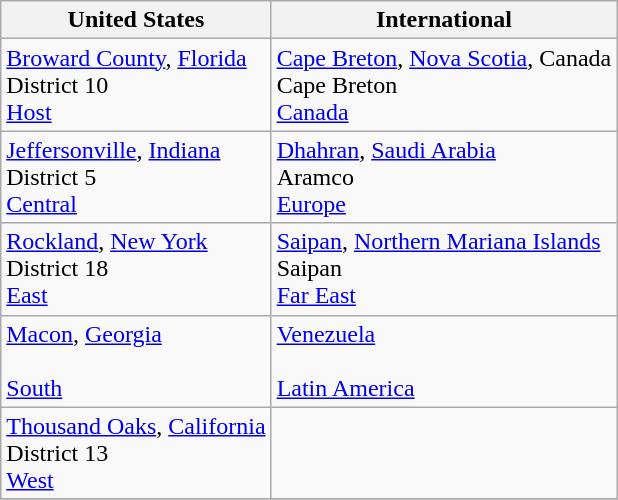<table class="wikitable">
<tr>
<th>United States</th>
<th>International</th>
</tr>
<tr>
<td> <a href='#'>Broward County</a>, <a href='#'>Florida</a><br>District 10<br><a href='#'>Host</a></td>
<td> <a href='#'>Cape Breton</a>, <a href='#'>Nova Scotia</a>, Canada<br>Cape Breton<br><a href='#'>Canada</a></td>
</tr>
<tr>
<td> <a href='#'>Jeffersonville</a>, <a href='#'>Indiana</a><br>District 5<br><a href='#'>Central</a></td>
<td> <a href='#'>Dhahran</a>, <a href='#'>Saudi Arabia</a><br>Aramco <br><a href='#'>Europe</a></td>
</tr>
<tr>
<td> <a href='#'>Rockland</a>, <a href='#'>New York</a><br>District 18<br><a href='#'>East</a></td>
<td> <a href='#'>Saipan</a>, <a href='#'>Northern Mariana Islands</a><br>Saipan<br><a href='#'>Far East</a></td>
</tr>
<tr>
<td> <a href='#'>Macon</a>, <a href='#'>Georgia</a><br><br><a href='#'>South</a></td>
<td> <a href='#'>Venezuela</a><br> <br><a href='#'>Latin America</a></td>
</tr>
<tr>
<td> <a href='#'>Thousand Oaks</a>, <a href='#'>California</a><br>District 13<br><a href='#'>West</a></td>
<td></td>
</tr>
<tr>
</tr>
</table>
